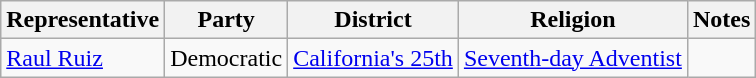<table class="wikitable sortable" style="text-align:center">
<tr>
<th>Representative</th>
<th>Party</th>
<th>District</th>
<th>Religion</th>
<th>Notes</th>
</tr>
<tr>
<td align=left nowrap> <a href='#'>Raul Ruiz</a></td>
<td>Democratic</td>
<td><a href='#'>California's 25th</a></td>
<td><a href='#'>Seventh-day Adventist</a></td>
<td></td>
</tr>
</table>
